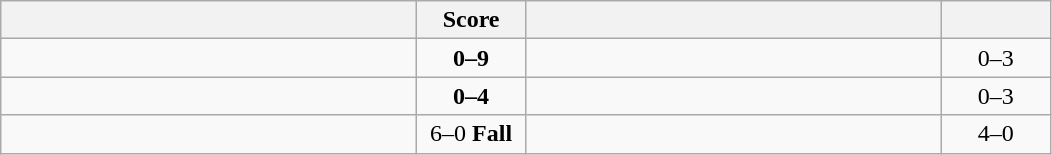<table class="wikitable" style="text-align: center; ">
<tr>
<th align="right" width="270"></th>
<th width="65">Score</th>
<th align="left" width="270"></th>
<th width="65"></th>
</tr>
<tr>
<td align="left"></td>
<td><strong>0–9</strong></td>
<td align="left"><strong></strong></td>
<td>0–3 <strong></strong></td>
</tr>
<tr>
<td align="left"></td>
<td><strong>0–4</strong></td>
<td align="left"><strong></strong></td>
<td>0–3 <strong></strong></td>
</tr>
<tr>
<td align="left"><strong></strong></td>
<td>6–0 <strong>Fall</strong></td>
<td align="left"></td>
<td>4–0 <strong></strong></td>
</tr>
</table>
